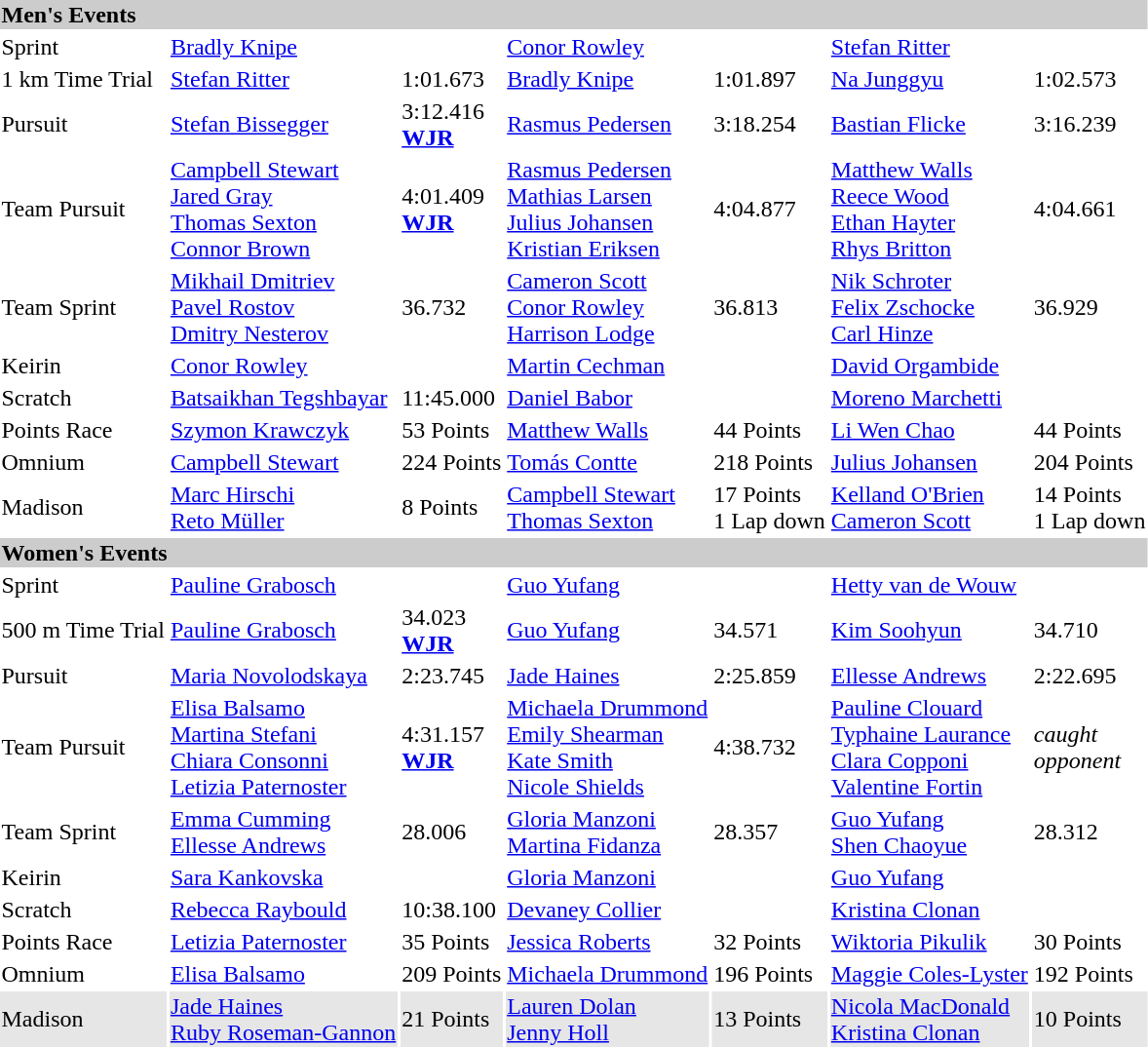<table>
<tr bgcolor="#cccccc">
<td colspan=7><strong>Men's Events</strong></td>
</tr>
<tr>
<td>Sprint<br></td>
<td><a href='#'>Bradly Knipe</a><br><small></small></td>
<td></td>
<td><a href='#'>Conor Rowley</a><br><small></small></td>
<td></td>
<td><a href='#'>Stefan Ritter</a><br><small></small></td>
<td></td>
</tr>
<tr>
<td>1 km Time Trial<br></td>
<td><a href='#'>Stefan Ritter</a><br><small></small></td>
<td>1:01.673</td>
<td><a href='#'>Bradly Knipe</a><br><small></small></td>
<td>1:01.897</td>
<td><a href='#'>Na Junggyu</a><br><small></small></td>
<td>1:02.573</td>
</tr>
<tr>
<td>Pursuit<br></td>
<td><a href='#'>Stefan Bissegger</a><br><small></small></td>
<td>3:12.416<br><strong><a href='#'>WJR</a></strong></td>
<td><a href='#'>Rasmus Pedersen</a><br><small></small></td>
<td>3:18.254</td>
<td><a href='#'>Bastian Flicke</a><br><small></small></td>
<td>3:16.239</td>
</tr>
<tr>
<td>Team Pursuit<br></td>
<td><a href='#'>Campbell Stewart</a><br><a href='#'>Jared Gray</a><br><a href='#'>Thomas Sexton</a><br><a href='#'>Connor Brown</a><br><small></small></td>
<td>4:01.409<br><strong><a href='#'>WJR</a></strong></td>
<td><a href='#'>Rasmus Pedersen</a><br><a href='#'>Mathias Larsen</a><br><a href='#'>Julius Johansen</a><br><a href='#'>Kristian Eriksen</a><br><small></small></td>
<td>4:04.877</td>
<td><a href='#'>Matthew Walls</a><br><a href='#'>Reece Wood</a><br><a href='#'>Ethan Hayter</a><br><a href='#'>Rhys Britton</a><br><small></small></td>
<td>4:04.661</td>
</tr>
<tr>
<td>Team Sprint<br></td>
<td><a href='#'>Mikhail Dmitriev</a><br><a href='#'>Pavel Rostov</a><br><a href='#'>Dmitry Nesterov</a><br><small></small></td>
<td>36.732</td>
<td><a href='#'>Cameron Scott</a><br><a href='#'>Conor Rowley</a><br><a href='#'>Harrison Lodge</a><br><small></small></td>
<td>36.813</td>
<td><a href='#'>Nik Schroter</a><br><a href='#'>Felix Zschocke</a><br><a href='#'>Carl Hinze</a><br><small></small></td>
<td>36.929</td>
</tr>
<tr>
<td>Keirin<br></td>
<td><a href='#'>Conor Rowley</a><br><small></small></td>
<td></td>
<td><a href='#'>Martin Cechman</a><br><small></small></td>
<td></td>
<td><a href='#'>David Orgambide</a><br><small></small></td>
<td></td>
</tr>
<tr>
<td>Scratch<br></td>
<td><a href='#'>Batsaikhan Tegshbayar</a><br><small></small></td>
<td>11:45.000</td>
<td><a href='#'>Daniel Babor</a><br><small></small></td>
<td></td>
<td><a href='#'>Moreno Marchetti</a><br><small></small></td>
<td></td>
</tr>
<tr>
<td>Points Race<br></td>
<td><a href='#'>Szymon Krawczyk</a><br><small></small></td>
<td>53 Points</td>
<td><a href='#'>Matthew Walls</a><br><small></small></td>
<td>44 Points</td>
<td><a href='#'>Li Wen Chao</a><br><small></small></td>
<td>44 Points</td>
</tr>
<tr>
<td>Omnium<br></td>
<td><a href='#'>Campbell Stewart</a><br><small></small></td>
<td>224 Points</td>
<td><a href='#'>Tomás Contte</a><br><small></small></td>
<td>218 Points</td>
<td><a href='#'>Julius Johansen</a><br><small></small></td>
<td>204 Points</td>
</tr>
<tr>
<td>Madison<br></td>
<td><a href='#'>Marc Hirschi</a><br><a href='#'>Reto Müller</a><br><small></small></td>
<td>8 Points</td>
<td><a href='#'>Campbell Stewart</a><br><a href='#'>Thomas Sexton</a><br><small></small></td>
<td>17 Points<br>1 Lap down</td>
<td><a href='#'>Kelland O'Brien</a><br><a href='#'>Cameron Scott</a><br><small></small></td>
<td>14 Points<br>1 Lap down</td>
</tr>
<tr bgcolor="#cccccc">
<td colspan=7><strong>Women's Events</strong></td>
</tr>
<tr>
<td>Sprint <br></td>
<td><a href='#'>Pauline Grabosch</a><br><small></small></td>
<td></td>
<td><a href='#'>Guo Yufang</a><br><small></small></td>
<td></td>
<td><a href='#'>Hetty van de Wouw</a><br><small></small></td>
<td></td>
</tr>
<tr>
<td>500 m Time Trial<br></td>
<td><a href='#'>Pauline Grabosch</a><br><small></small></td>
<td>34.023<br><strong><a href='#'>WJR</a></strong></td>
<td><a href='#'>Guo Yufang</a><br><small></small></td>
<td>34.571</td>
<td><a href='#'>Kim Soohyun</a><br><small></small></td>
<td>34.710</td>
</tr>
<tr>
<td>Pursuit<br></td>
<td><a href='#'>Maria Novolodskaya</a><br><small></small></td>
<td>2:23.745</td>
<td><a href='#'>Jade Haines</a><br><small></small></td>
<td>2:25.859</td>
<td><a href='#'>Ellesse Andrews</a><br><small></small></td>
<td>2:22.695</td>
</tr>
<tr>
<td>Team Pursuit<br></td>
<td><a href='#'>Elisa Balsamo</a><br><a href='#'>Martina Stefani</a><br><a href='#'>Chiara Consonni</a><br><a href='#'>Letizia Paternoster</a><br><small></small></td>
<td>4:31.157<br><strong><a href='#'>WJR</a></strong></td>
<td><a href='#'>Michaela Drummond</a><br><a href='#'>Emily Shearman</a><br><a href='#'>Kate Smith</a><br><a href='#'>Nicole Shields</a><br><small></small></td>
<td>4:38.732</td>
<td><a href='#'>Pauline Clouard</a><br><a href='#'>Typhaine Laurance</a><br><a href='#'>Clara Copponi</a><br><a href='#'>Valentine Fortin</a><br><small></small></td>
<td><em>caught<br>opponent</em></td>
</tr>
<tr>
<td>Team Sprint<br></td>
<td><a href='#'>Emma Cumming</a><br><a href='#'>Ellesse Andrews</a><br><small></small></td>
<td>28.006</td>
<td><a href='#'>Gloria Manzoni</a><br><a href='#'>Martina Fidanza</a><br><small></small></td>
<td>28.357</td>
<td><a href='#'>Guo Yufang</a><br><a href='#'>Shen Chaoyue</a><br><small></small></td>
<td>28.312</td>
</tr>
<tr>
<td>Keirin<br></td>
<td><a href='#'>Sara Kankovska</a><br><small></small></td>
<td></td>
<td><a href='#'>Gloria Manzoni</a><br><small></small></td>
<td></td>
<td><a href='#'>Guo Yufang</a><br><small></small></td>
<td></td>
</tr>
<tr>
<td>Scratch<br></td>
<td><a href='#'>Rebecca Raybould</a><br><small></small></td>
<td>10:38.100</td>
<td><a href='#'>Devaney Collier</a><br><small></small></td>
<td></td>
<td><a href='#'>Kristina Clonan</a><br><small></small></td>
<td></td>
</tr>
<tr>
<td>Points Race<br></td>
<td><a href='#'>Letizia Paternoster</a><br><small></small></td>
<td>35 Points</td>
<td><a href='#'>Jessica Roberts</a><br><small></small></td>
<td>32 Points</td>
<td><a href='#'>Wiktoria Pikulik</a><br><small></small></td>
<td>30 Points</td>
</tr>
<tr>
<td>Omnium<br></td>
<td><a href='#'>Elisa Balsamo</a><br><small></small></td>
<td>209 Points</td>
<td><a href='#'>Michaela Drummond</a><br><small></small></td>
<td>196 Points</td>
<td><a href='#'>Maggie Coles-Lyster</a><br><small></small></td>
<td>192 Points</td>
</tr>
<tr bgcolor="#e6e6e6">
<td>Madison<br></td>
<td><a href='#'>Jade Haines</a><br><a href='#'>Ruby Roseman-Gannon</a><br><small></small></td>
<td>21 Points</td>
<td><a href='#'>Lauren Dolan</a><br><a href='#'>Jenny Holl</a><br><small></small></td>
<td>13 Points</td>
<td><a href='#'>Nicola MacDonald</a><br><a href='#'>Kristina Clonan</a><br><small></small></td>
<td>10 Points</td>
</tr>
</table>
